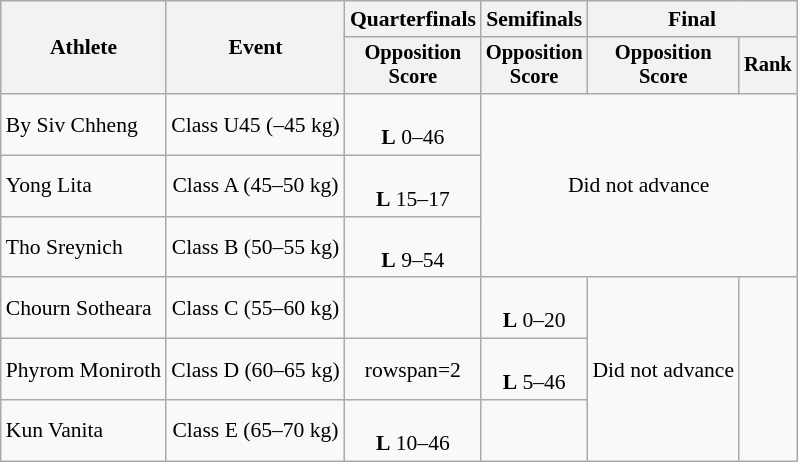<table class="wikitable" style="font-size:90%">
<tr>
<th rowspan=2>Athlete</th>
<th rowspan=2>Event</th>
<th>Quarterfinals</th>
<th>Semifinals</th>
<th colspan=2>Final</th>
</tr>
<tr style="font-size:95%">
<th>Opposition<br>Score</th>
<th>Opposition<br>Score</th>
<th>Opposition<br>Score</th>
<th>Rank</th>
</tr>
<tr align=center>
<td align=left>By Siv Chheng</td>
<td align=center>Class U45 (–45 kg)</td>
<td><br><strong>L</strong> 0–46</td>
<td rowspan=3 colspan=3>Did not advance</td>
</tr>
<tr align=center>
<td align=left>Yong Lita</td>
<td align=center>Class A (45–50 kg)</td>
<td><br><strong>L</strong> 15–17</td>
</tr>
<tr align=center>
<td align=left>Tho Sreynich</td>
<td align=center>Class B (50–55 kg)</td>
<td><br><strong>L</strong> 9–54</td>
</tr>
<tr align=center>
<td align=left>Chourn Sotheara</td>
<td align=center>Class C (55–60 kg)</td>
<td></td>
<td><br><strong>L</strong> 0–20</td>
<td rowspan=3>Did not advance</td>
<td Rowspan=3></td>
</tr>
<tr align=center>
<td align=left>Phyrom Moniroth</td>
<td align=center>Class D (60–65 kg)</td>
<td>rowspan=2 </td>
<td><br><strong>L</strong> 5–46</td>
</tr>
<tr align=center>
<td align=left>Kun Vanita</td>
<td align=center>Class E (65–70 kg)</td>
<td><br><strong>L</strong> 10–46</td>
</tr>
</table>
